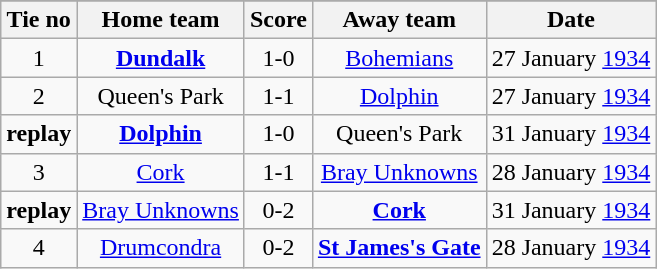<table class="wikitable" style="text-align: center">
<tr>
</tr>
<tr>
<th>Tie no</th>
<th>Home team</th>
<th>Score</th>
<th>Away team</th>
<th>Date</th>
</tr>
<tr>
<td>1</td>
<td><strong><a href='#'>Dundalk</a></strong></td>
<td>1-0</td>
<td><a href='#'>Bohemians</a></td>
<td>27 January <a href='#'>1934</a></td>
</tr>
<tr>
<td>2</td>
<td>Queen's Park</td>
<td>1-1</td>
<td><a href='#'>Dolphin</a></td>
<td>27 January <a href='#'>1934</a></td>
</tr>
<tr>
<td><strong>replay</strong></td>
<td><strong><a href='#'>Dolphin</a></strong></td>
<td>1-0</td>
<td>Queen's Park</td>
<td>31 January <a href='#'>1934</a></td>
</tr>
<tr>
<td>3</td>
<td><a href='#'>Cork</a></td>
<td>1-1</td>
<td><a href='#'>Bray Unknowns</a></td>
<td>28 January <a href='#'>1934</a></td>
</tr>
<tr>
<td><strong>replay</strong></td>
<td><a href='#'>Bray Unknowns</a></td>
<td>0-2</td>
<td><strong><a href='#'>Cork</a></strong></td>
<td>31 January <a href='#'>1934</a></td>
</tr>
<tr>
<td>4</td>
<td><a href='#'>Drumcondra</a></td>
<td>0-2</td>
<td><strong><a href='#'>St James's Gate</a></strong></td>
<td>28 January <a href='#'>1934</a></td>
</tr>
</table>
